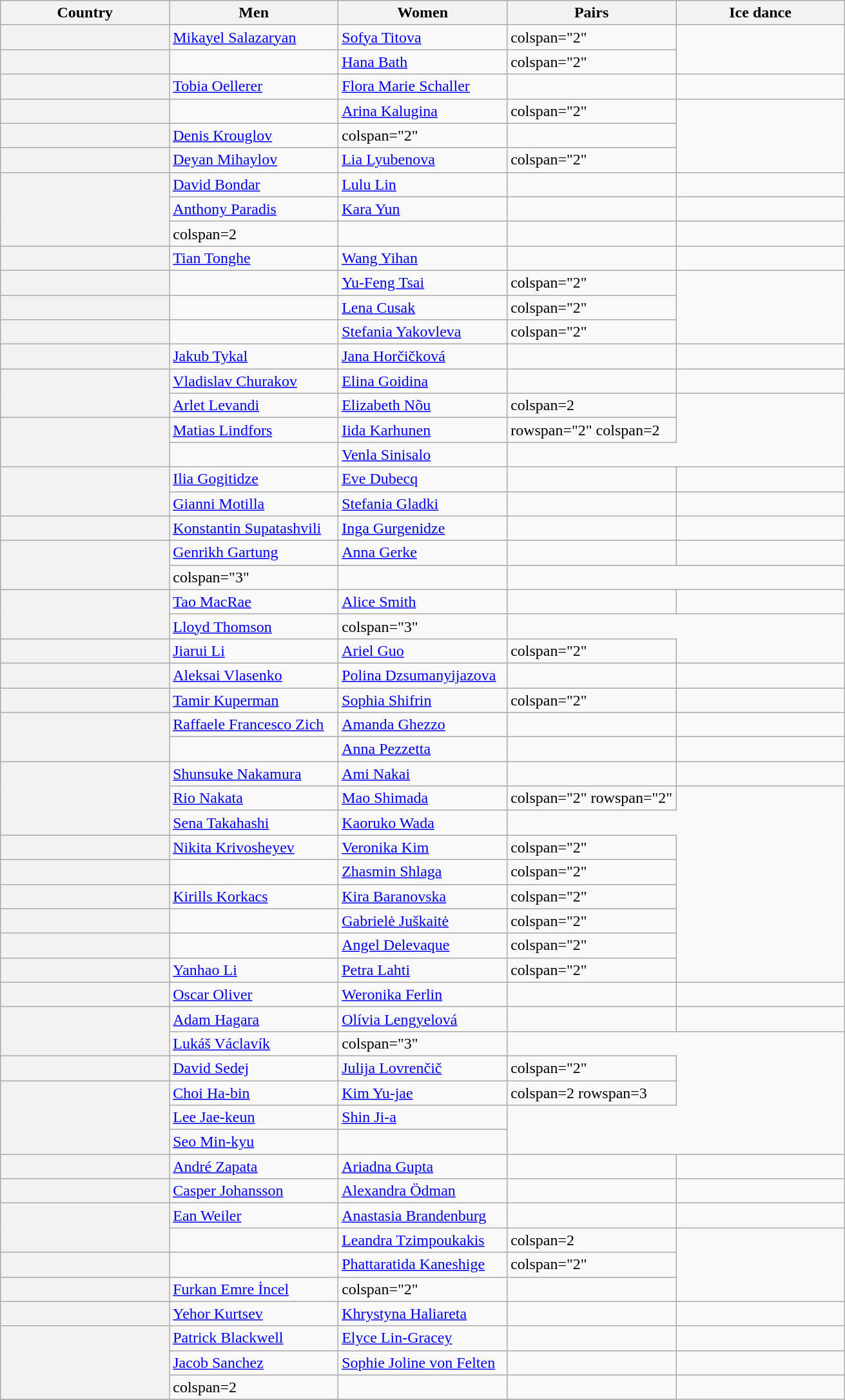<table class="wikitable sortable" style="text-align:left width:100%">
<tr>
<th scope="col" style="width:20%">Country</th>
<th scope="col" style="width:20%">Men</th>
<th scope="col" style="width:20%">Women</th>
<th scope="col" style="width:20%">Pairs</th>
<th scope="col" style="width:20%">Ice dance</th>
</tr>
<tr>
<th scope="row" style="text-align:left"></th>
<td><a href='#'>Mikayel Salazaryan</a></td>
<td><a href='#'>Sofya Titova</a></td>
<td>colspan="2" </td>
</tr>
<tr>
<th scope="row" style="text-align:left"></th>
<td></td>
<td><a href='#'>Hana Bath</a></td>
<td>colspan="2" </td>
</tr>
<tr>
<th scope="row" style="text-align:left"></th>
<td><a href='#'>Tobia Oellerer</a></td>
<td><a href='#'>Flora Marie Schaller</a></td>
<td></td>
<td></td>
</tr>
<tr>
<th scope="row" style="text-align:left"></th>
<td></td>
<td><a href='#'>Arina Kalugina</a></td>
<td>colspan="2" </td>
</tr>
<tr>
<th scope="row" style="text-align:left"></th>
<td><a href='#'>Denis Krouglov</a></td>
<td>colspan="2" </td>
<td></td>
</tr>
<tr>
<th scope="row" style="text-align:left"></th>
<td><a href='#'>Deyan Mihaylov</a></td>
<td><a href='#'>Lia Lyubenova</a></td>
<td>colspan="2" </td>
</tr>
<tr>
<th rowspan="3" scope="row" style="text-align:left"></th>
<td><a href='#'>David Bondar</a></td>
<td><a href='#'>Lulu Lin</a></td>
<td></td>
<td></td>
</tr>
<tr>
<td><a href='#'>Anthony Paradis</a></td>
<td><a href='#'>Kara Yun</a></td>
<td></td>
<td></td>
</tr>
<tr>
<td>colspan=2 </td>
<td></td>
<td></td>
</tr>
<tr>
<th scope="row" style="text-align:left"></th>
<td><a href='#'>Tian Tonghe</a></td>
<td><a href='#'>Wang Yihan</a></td>
<td></td>
<td></td>
</tr>
<tr>
<th scope="row" style="text-align:left"></th>
<td></td>
<td><a href='#'>Yu-Feng Tsai</a></td>
<td>colspan="2" </td>
</tr>
<tr>
<th scope="row" style="text-align:left"></th>
<td></td>
<td><a href='#'>Lena Cusak</a></td>
<td>colspan="2" </td>
</tr>
<tr>
<th scope="row" style="text-align:left"></th>
<td></td>
<td><a href='#'>Stefania Yakovleva</a></td>
<td>colspan="2" </td>
</tr>
<tr>
<th scope="row" style="text-align:left"></th>
<td><a href='#'>Jakub Tykal</a></td>
<td><a href='#'>Jana Horčičková</a></td>
<td></td>
<td></td>
</tr>
<tr>
<th rowspan="2" scope="row" style="text-align:left"></th>
<td><a href='#'>Vladislav Churakov</a></td>
<td><a href='#'>Elina Goidina</a></td>
<td></td>
<td></td>
</tr>
<tr>
<td><a href='#'>Arlet Levandi</a></td>
<td><a href='#'>Elizabeth Nõu</a></td>
<td>colspan=2 </td>
</tr>
<tr>
<th rowspan="2" scope="row" style="text-align:left"></th>
<td><a href='#'>Matias Lindfors</a></td>
<td><a href='#'>Iida Karhunen</a></td>
<td>rowspan="2" colspan=2 </td>
</tr>
<tr>
<td></td>
<td><a href='#'>Venla Sinisalo</a></td>
</tr>
<tr>
<th rowspan="2" scope="row" style="text-align:left"></th>
<td><a href='#'>Ilia Gogitidze</a></td>
<td><a href='#'>Eve Dubecq</a></td>
<td></td>
<td></td>
</tr>
<tr>
<td><a href='#'>Gianni Motilla</a></td>
<td><a href='#'>Stefania Gladki</a></td>
<td></td>
<td></td>
</tr>
<tr>
<th scope="row" style="text-align:left"></th>
<td><a href='#'>Konstantin Supatashvili</a></td>
<td><a href='#'>Inga Gurgenidze</a></td>
<td></td>
<td></td>
</tr>
<tr>
<th rowspan="2" scope="row" style="text-align:left"></th>
<td><a href='#'>Genrikh Gartung</a></td>
<td><a href='#'>Anna Gerke</a></td>
<td></td>
<td></td>
</tr>
<tr>
<td>colspan="3" </td>
<td></td>
</tr>
<tr>
<th rowspan="2" scope="row" style="text-align:left"></th>
<td><a href='#'>Tao MacRae</a></td>
<td><a href='#'>Alice Smith</a></td>
<td></td>
<td></td>
</tr>
<tr>
<td><a href='#'>Lloyd Thomson</a></td>
<td>colspan="3" </td>
</tr>
<tr>
<th scope="row" style="text-align:left"></th>
<td><a href='#'>Jiarui Li</a></td>
<td><a href='#'>Ariel Guo</a></td>
<td>colspan="2" </td>
</tr>
<tr>
<th scope="row" style="text-align:left"></th>
<td><a href='#'>Aleksai Vlasenko</a></td>
<td><a href='#'>Polina Dzsumanyijazova</a></td>
<td></td>
<td></td>
</tr>
<tr>
<th scope="row" style="text-align:left"></th>
<td><a href='#'>Tamir Kuperman</a></td>
<td><a href='#'>Sophia Shifrin</a></td>
<td>colspan="2" </td>
</tr>
<tr>
<th rowspan="2" scope="row" style="text-align:left"></th>
<td><a href='#'>Raffaele Francesco Zich</a></td>
<td><a href='#'>Amanda Ghezzo</a></td>
<td></td>
<td></td>
</tr>
<tr>
<td></td>
<td><a href='#'>Anna Pezzetta</a></td>
<td></td>
<td></td>
</tr>
<tr>
<th rowspan="3" scope="row" style="text-align:left"></th>
<td><a href='#'>Shunsuke Nakamura</a></td>
<td><a href='#'>Ami Nakai</a></td>
<td></td>
<td></td>
</tr>
<tr>
<td><a href='#'>Rio Nakata</a></td>
<td><a href='#'>Mao Shimada</a></td>
<td>colspan="2" rowspan="2" </td>
</tr>
<tr>
<td><a href='#'>Sena Takahashi</a></td>
<td><a href='#'>Kaoruko Wada</a></td>
</tr>
<tr>
<th scope="row" style="text-align:left"></th>
<td><a href='#'>Nikita Krivosheyev</a></td>
<td><a href='#'>Veronika Kim</a></td>
<td>colspan="2" </td>
</tr>
<tr>
<th scope="row" style="text-align:left"></th>
<td></td>
<td><a href='#'>Zhasmin Shlaga</a></td>
<td>colspan="2" </td>
</tr>
<tr>
<th scope="row" style="text-align:left"></th>
<td><a href='#'>Kirills Korkacs</a></td>
<td><a href='#'>Kira Baranovska</a></td>
<td>colspan="2" </td>
</tr>
<tr>
<th scope="row" style="text-align:left"></th>
<td></td>
<td><a href='#'>Gabrielė Juškaitė</a></td>
<td>colspan="2" </td>
</tr>
<tr>
<th scope="row" style="text-align:left"></th>
<td></td>
<td><a href='#'>Angel Delevaque</a></td>
<td>colspan="2" </td>
</tr>
<tr>
<th scope="row" style="text-align:left"></th>
<td><a href='#'>Yanhao Li</a></td>
<td><a href='#'>Petra Lahti</a></td>
<td>colspan="2" </td>
</tr>
<tr>
<th scope="row" style="text-align:left"></th>
<td><a href='#'>Oscar Oliver</a></td>
<td><a href='#'>Weronika Ferlin</a></td>
<td></td>
<td></td>
</tr>
<tr>
<th rowspan="2" scope="row" style="text-align:left"></th>
<td><a href='#'>Adam Hagara</a></td>
<td><a href='#'>Olívia Lengyelová</a></td>
<td></td>
<td></td>
</tr>
<tr>
<td><a href='#'>Lukáš Václavík</a></td>
<td>colspan="3" </td>
</tr>
<tr>
<th scope="row" style="text-align:left"></th>
<td><a href='#'>David Sedej</a></td>
<td><a href='#'>Julija Lovrenčič</a></td>
<td>colspan="2" </td>
</tr>
<tr>
<th rowspan="3" scope="row" style="text-align:left"></th>
<td><a href='#'>Choi Ha-bin</a></td>
<td><a href='#'>Kim Yu-jae</a></td>
<td>colspan=2 rowspan=3 </td>
</tr>
<tr>
<td><a href='#'>Lee Jae-keun</a></td>
<td><a href='#'>Shin Ji-a</a></td>
</tr>
<tr>
<td><a href='#'>Seo Min-kyu</a></td>
<td></td>
</tr>
<tr>
<th scope="row" style="text-align:left"></th>
<td><a href='#'>André Zapata</a></td>
<td><a href='#'>Ariadna Gupta</a></td>
<td></td>
<td></td>
</tr>
<tr>
<th scope="row" style="text-align:left"></th>
<td><a href='#'>Casper Johansson</a></td>
<td><a href='#'>Alexandra Ödman</a></td>
<td></td>
<td></td>
</tr>
<tr>
<th rowspan="2" scope="row" style="text-align:left"></th>
<td><a href='#'>Ean Weiler</a></td>
<td><a href='#'>Anastasia Brandenburg</a></td>
<td></td>
<td></td>
</tr>
<tr>
<td></td>
<td><a href='#'>Leandra Tzimpoukakis</a></td>
<td>colspan=2 </td>
</tr>
<tr>
<th scope="row" style="text-align:left"></th>
<td></td>
<td><a href='#'>Phattaratida Kaneshige</a></td>
<td>colspan="2" </td>
</tr>
<tr>
<th scope="row" style="text-align:left"></th>
<td><a href='#'>Furkan Emre İncel</a></td>
<td>colspan="2" </td>
<td></td>
</tr>
<tr>
<th scope="row" style="text-align:left"></th>
<td><a href='#'>Yehor Kurtsev</a></td>
<td><a href='#'>Khrystyna Haliareta</a></td>
<td></td>
<td></td>
</tr>
<tr>
<th rowspan="3" scope="row" style="text-align:left"></th>
<td><a href='#'>Patrick Blackwell</a></td>
<td><a href='#'>Elyce Lin-Gracey</a></td>
<td></td>
<td></td>
</tr>
<tr>
<td><a href='#'>Jacob Sanchez</a></td>
<td><a href='#'>Sophie Joline von Felten</a></td>
<td></td>
<td></td>
</tr>
<tr>
<td>colspan=2 </td>
<td></td>
<td></td>
</tr>
<tr>
</tr>
</table>
